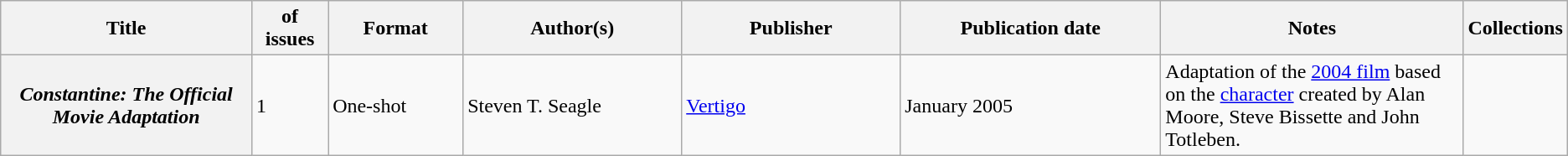<table class="wikitable">
<tr>
<th>Title</th>
<th style="width:40pt"> of issues</th>
<th style="width:75pt">Format</th>
<th style="width:125pt">Author(s)</th>
<th style="width:125pt">Publisher</th>
<th style="width:150pt">Publication date</th>
<th style="width:175pt">Notes</th>
<th>Collections</th>
</tr>
<tr>
<th><em>Constantine: The Official Movie Adaptation</em></th>
<td>1</td>
<td>One-shot</td>
<td>Steven T. Seagle</td>
<td><a href='#'>Vertigo</a></td>
<td>January 2005</td>
<td>Adaptation of the <a href='#'>2004 film</a> based on the <a href='#'>character</a> created by Alan Moore, Steve Bissette and John Totleben.</td>
<td></td>
</tr>
</table>
